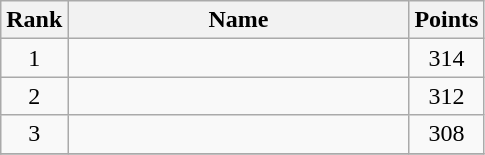<table class="wikitable" border="1" style="text-align:center">
<tr>
<th width=30>Rank</th>
<th width=220>Name</th>
<th width=25>Points</th>
</tr>
<tr>
<td>1</td>
<td align="left"></td>
<td>314</td>
</tr>
<tr>
<td>2</td>
<td align="left"></td>
<td>312</td>
</tr>
<tr>
<td>3</td>
<td align="left"></td>
<td>308</td>
</tr>
<tr>
</tr>
</table>
